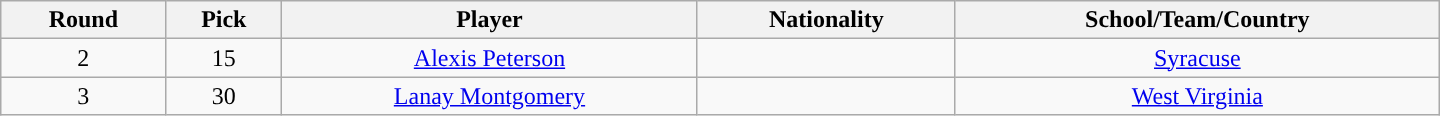<table class="wikitable" style="text-align:center; width:60em">
<tr>
<th>Round</th>
<th>Pick</th>
<th>Player</th>
<th>Nationality</th>
<th>School/Team/Country</th>
</tr>
<tr>
<td>2</td>
<td>15</td>
<td><a href='#'>Alexis Peterson</a></td>
<td></td>
<td><a href='#'>Syracuse</a></td>
</tr>
<tr>
<td>3</td>
<td>30</td>
<td><a href='#'>Lanay Montgomery</a></td>
<td></td>
<td><a href='#'>West Virginia</a></td>
</tr>
</table>
